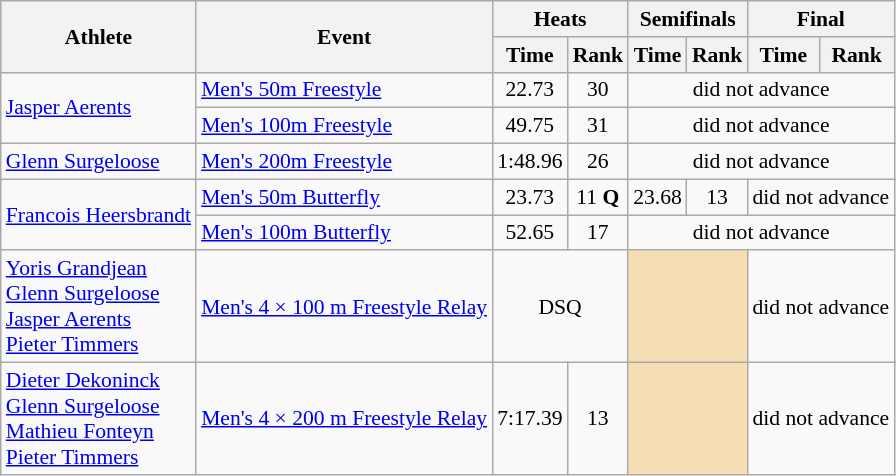<table class=wikitable style="font-size:90%">
<tr>
<th rowspan="2">Athlete</th>
<th rowspan="2">Event</th>
<th colspan="2">Heats</th>
<th colspan="2">Semifinals</th>
<th colspan="2">Final</th>
</tr>
<tr>
<th>Time</th>
<th>Rank</th>
<th>Time</th>
<th>Rank</th>
<th>Time</th>
<th>Rank</th>
</tr>
<tr>
<td rowspan="2"><a href='#'>Jasper Aerents</a></td>
<td><a href='#'>Men's 50m Freestyle</a></td>
<td align=center>22.73</td>
<td align=center>30</td>
<td align=center colspan=4>did not advance</td>
</tr>
<tr>
<td><a href='#'>Men's 100m Freestyle</a></td>
<td align=center>49.75</td>
<td align=center>31</td>
<td align=center colspan=4>did not advance</td>
</tr>
<tr>
<td rowspan="1"><a href='#'>Glenn Surgeloose</a></td>
<td><a href='#'>Men's 200m Freestyle</a></td>
<td align=center>1:48.96</td>
<td align=center>26</td>
<td align=center colspan=4>did not advance</td>
</tr>
<tr>
<td rowspan="2"><a href='#'>Francois Heersbrandt</a></td>
<td><a href='#'>Men's 50m Butterfly</a></td>
<td align=center>23.73</td>
<td align=center>11 <strong>Q</strong></td>
<td align=center>23.68</td>
<td align=center>13</td>
<td align=center colspan=2>did not advance</td>
</tr>
<tr>
<td><a href='#'>Men's 100m Butterfly</a></td>
<td align=center>52.65</td>
<td align=center>17</td>
<td align=center colspan=4>did not advance</td>
</tr>
<tr>
<td rowspan="1"><a href='#'>Yoris Grandjean</a><br><a href='#'>Glenn Surgeloose</a><br><a href='#'>Jasper Aerents</a><br><a href='#'>Pieter Timmers</a></td>
<td><a href='#'>Men's 4 × 100 m Freestyle Relay</a></td>
<td align=center colspan=2>DSQ</td>
<td colspan= 2 bgcolor="wheat"></td>
<td align=center colspan=2>did not advance</td>
</tr>
<tr>
<td rowspan="1"><a href='#'>Dieter Dekoninck</a><br><a href='#'>Glenn Surgeloose</a><br><a href='#'>Mathieu Fonteyn</a><br><a href='#'>Pieter Timmers</a></td>
<td><a href='#'>Men's 4 × 200 m Freestyle Relay</a></td>
<td align=center>7:17.39</td>
<td align=center>13</td>
<td colspan= 2 bgcolor="wheat"></td>
<td align=center colspan=2>did not advance</td>
</tr>
</table>
